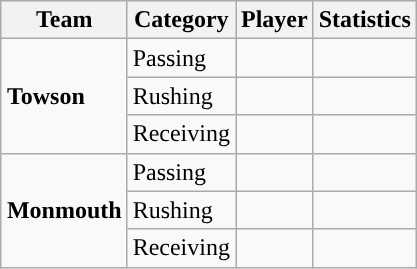<table class="wikitable" style="float: right;">
<tr>
<th>Team</th>
<th>Category</th>
<th>Player</th>
<th>Statistics</th>
</tr>
<tr>
<td rowspan=3><strong>Towson</strong></td>
<td>Passing</td>
<td></td>
<td></td>
</tr>
<tr>
<td>Rushing</td>
<td></td>
<td></td>
</tr>
<tr>
<td>Receiving</td>
<td></td>
<td></td>
</tr>
<tr>
<td rowspan=3><strong>Monmouth</strong></td>
<td>Passing</td>
<td></td>
<td></td>
</tr>
<tr>
<td>Rushing</td>
<td></td>
<td></td>
</tr>
<tr>
<td>Receiving</td>
<td></td>
<td></td>
</tr>
</table>
